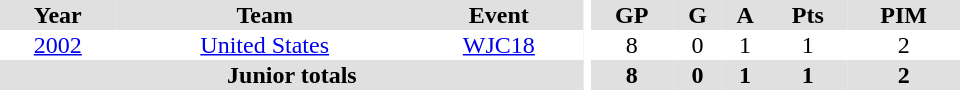<table border="0" cellpadding="1" cellspacing="0" ID="Table3" style="text-align:center; width:40em">
<tr bgcolor="#e0e0e0">
<th>Year</th>
<th>Team</th>
<th>Event</th>
<th rowspan="102" bgcolor="#ffffff"></th>
<th>GP</th>
<th>G</th>
<th>A</th>
<th>Pts</th>
<th>PIM</th>
</tr>
<tr>
<td><a href='#'>2002</a></td>
<td><a href='#'>United States</a></td>
<td><a href='#'>WJC18</a></td>
<td>8</td>
<td>0</td>
<td>1</td>
<td>1</td>
<td>2</td>
</tr>
<tr bgcolor="#e0e0e0">
<th colspan="3">Junior totals</th>
<th>8</th>
<th>0</th>
<th>1</th>
<th>1</th>
<th>2</th>
</tr>
</table>
